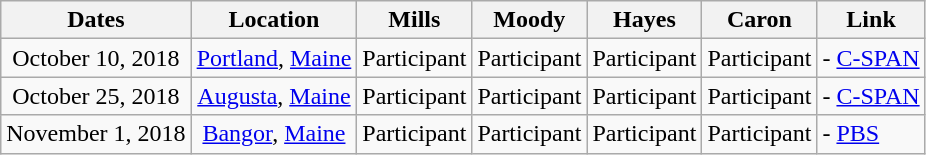<table class="wikitable" style="text-align:center">
<tr>
<th>Dates</th>
<th>Location</th>
<th>Mills</th>
<th>Moody</th>
<th>Hayes</th>
<th>Caron</th>
<th>Link</th>
</tr>
<tr>
<td>October 10, 2018</td>
<td><a href='#'>Portland</a>, <a href='#'>Maine</a></td>
<td>Participant</td>
<td>Participant</td>
<td>Participant</td>
<td>Participant</td>
<td align=left> - <a href='#'>C-SPAN</a></td>
</tr>
<tr>
<td>October 25, 2018</td>
<td><a href='#'>Augusta</a>, <a href='#'>Maine</a></td>
<td>Participant</td>
<td>Participant</td>
<td>Participant</td>
<td>Participant</td>
<td align=left> - <a href='#'>C-SPAN</a></td>
</tr>
<tr>
<td>November 1, 2018</td>
<td><a href='#'>Bangor</a>, <a href='#'>Maine</a></td>
<td>Participant</td>
<td>Participant</td>
<td>Participant</td>
<td>Participant</td>
<td align=left> - <a href='#'>PBS</a></td>
</tr>
</table>
